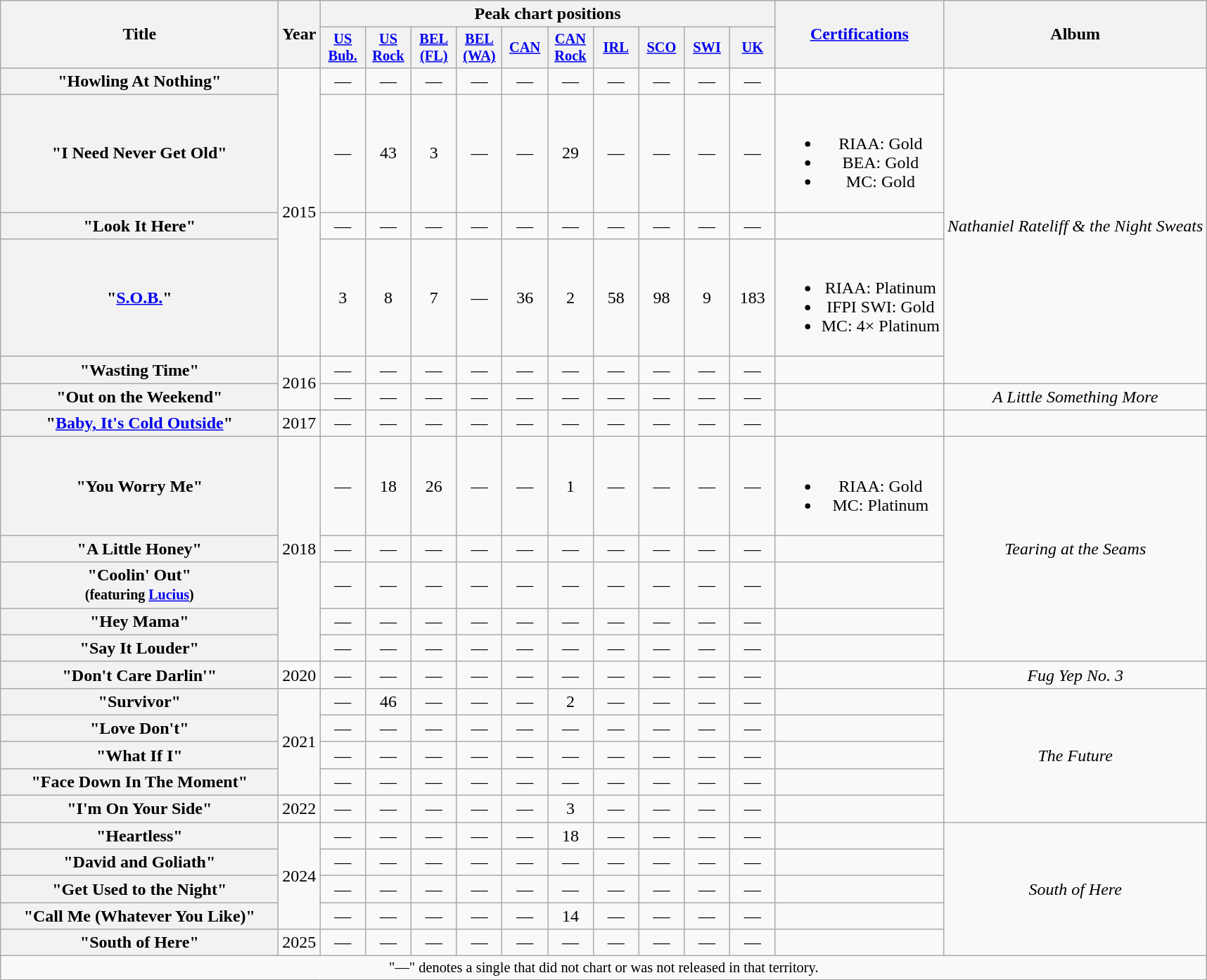<table class="wikitable plainrowheaders" style="text-align:center;">
<tr>
<th scope="col" rowspan="2" style="width:16em;">Title</th>
<th scope="col" rowspan="2">Year</th>
<th scope="col" colspan="10">Peak chart positions</th>
<th scope="col" rowspan="2"><a href='#'>Certifications</a></th>
<th scope="col" rowspan="2">Album</th>
</tr>
<tr>
<th scope="col" style="width:2.7em;font-size:85%;"><a href='#'>US<br>Bub.</a><br></th>
<th scope="col" style="width:2.7em;font-size:85%;"><a href='#'>US Rock</a><br></th>
<th scope="col" style="width:2.7em;font-size:85%;"><a href='#'>BEL<br>(FL)</a><br></th>
<th scope="col" style="width:2.7em;font-size:85%;"><a href='#'>BEL<br>(WA)</a><br></th>
<th scope="col" style="width:2.7em;font-size:85%;"><a href='#'>CAN</a><br></th>
<th scope="col" style="width:2.7em;font-size:85%;"><a href='#'>CAN<br>Rock</a><br></th>
<th scope="col" style="width:2.7em;font-size:85%;"><a href='#'>IRL</a><br></th>
<th scope="col" style="width:2.7em;font-size:85%;"><a href='#'>SCO</a><br></th>
<th scope="col" style="width:2.7em;font-size:85%;"><a href='#'>SWI</a><br></th>
<th scope="col" style="width:2.7em;font-size:85%;"><a href='#'>UK</a><br></th>
</tr>
<tr>
<th scope="row">"Howling At Nothing"</th>
<td rowspan="4">2015</td>
<td>—</td>
<td>—</td>
<td>—</td>
<td>—</td>
<td>—</td>
<td>—</td>
<td>—</td>
<td>—</td>
<td>—</td>
<td>—</td>
<td></td>
<td rowspan="5"><em>Nathaniel Rateliff & the Night Sweats</em></td>
</tr>
<tr>
<th scope="row">"I Need Never Get Old"</th>
<td>—</td>
<td>43</td>
<td>3</td>
<td>—</td>
<td>—</td>
<td>29</td>
<td>—</td>
<td>—</td>
<td>—</td>
<td>—</td>
<td><br><ul><li>RIAA: Gold</li><li>BEA: Gold</li><li>MC: Gold</li></ul></td>
</tr>
<tr>
<th scope="row">"Look It Here"</th>
<td>—</td>
<td>—</td>
<td>—</td>
<td>—</td>
<td>—</td>
<td>—</td>
<td>—</td>
<td>—</td>
<td>—</td>
<td>—</td>
<td></td>
</tr>
<tr>
<th scope="row">"<a href='#'>S.O.B.</a>"</th>
<td>3</td>
<td>8</td>
<td>7</td>
<td>—</td>
<td>36</td>
<td>2</td>
<td>58</td>
<td>98</td>
<td>9</td>
<td>183</td>
<td><br><ul><li>RIAA: Platinum</li><li>IFPI SWI: Gold</li><li>MC: 4× Platinum</li></ul></td>
</tr>
<tr>
<th scope="row">"Wasting Time"</th>
<td rowspan="2">2016</td>
<td>—</td>
<td>—</td>
<td>—</td>
<td>—</td>
<td>—</td>
<td>—</td>
<td>—</td>
<td>—</td>
<td>—</td>
<td>—</td>
<td></td>
</tr>
<tr>
<th scope="row">"Out on the Weekend"</th>
<td>—</td>
<td>—</td>
<td>—</td>
<td>—</td>
<td>—</td>
<td>—</td>
<td>—</td>
<td>—</td>
<td>—</td>
<td>—</td>
<td></td>
<td><em>A Little Something More</em></td>
</tr>
<tr>
<th scope="row">"<a href='#'>Baby, It's Cold Outside</a>"</th>
<td>2017</td>
<td>—</td>
<td>—</td>
<td>—</td>
<td>—</td>
<td>—</td>
<td>—</td>
<td>—</td>
<td>—</td>
<td>—</td>
<td>—</td>
<td></td>
<td></td>
</tr>
<tr>
<th scope="row">"You Worry Me"</th>
<td rowspan="5">2018</td>
<td>—</td>
<td>18</td>
<td>26</td>
<td>—</td>
<td>—</td>
<td>1</td>
<td>—</td>
<td>—</td>
<td>—</td>
<td>—</td>
<td><br><ul><li>RIAA: Gold</li><li>MC: Platinum</li></ul></td>
<td rowspan="5"><em>Tearing at the Seams</em></td>
</tr>
<tr>
<th scope="row">"A Little Honey"</th>
<td>—</td>
<td>—</td>
<td>—</td>
<td>—</td>
<td>—</td>
<td>—</td>
<td>—</td>
<td>—</td>
<td>—</td>
<td>—</td>
<td></td>
</tr>
<tr>
<th scope="row">"Coolin' Out"<br><small>(featuring <a href='#'>Lucius</a>)</small></th>
<td>—</td>
<td>—</td>
<td>—</td>
<td>—</td>
<td>—</td>
<td>—</td>
<td>—</td>
<td>—</td>
<td>—</td>
<td>—</td>
<td></td>
</tr>
<tr>
<th scope="row">"Hey Mama"</th>
<td>—</td>
<td>—</td>
<td>—</td>
<td>—</td>
<td>—</td>
<td>—</td>
<td>—</td>
<td>—</td>
<td>—</td>
<td>—</td>
<td></td>
</tr>
<tr>
<th scope="row">"Say It Louder"</th>
<td>—</td>
<td>—</td>
<td>—</td>
<td>—</td>
<td>—</td>
<td>—</td>
<td>—</td>
<td>—</td>
<td>—</td>
<td>—</td>
<td></td>
</tr>
<tr>
<th scope="row">"Don't Care Darlin'"</th>
<td>2020</td>
<td>—</td>
<td>—</td>
<td>—</td>
<td>—</td>
<td>—</td>
<td>—</td>
<td>—</td>
<td>—</td>
<td>—</td>
<td>—</td>
<td></td>
<td><em>Fug Yep No. 3</em></td>
</tr>
<tr>
<th scope="row">"Survivor"</th>
<td rowspan="4">2021</td>
<td>—</td>
<td>46</td>
<td>—</td>
<td>—</td>
<td>—</td>
<td>2</td>
<td>—</td>
<td>—</td>
<td>—</td>
<td>—</td>
<td></td>
<td rowspan="5"><em>The Future</em></td>
</tr>
<tr>
<th scope="row">"Love Don't"</th>
<td>—</td>
<td>—</td>
<td>—</td>
<td>—</td>
<td>—</td>
<td>—</td>
<td>—</td>
<td>—</td>
<td>—</td>
<td>—</td>
<td></td>
</tr>
<tr>
<th scope="row">"What If I"</th>
<td>—</td>
<td>—</td>
<td>—</td>
<td>—</td>
<td>—</td>
<td>—</td>
<td>—</td>
<td>—</td>
<td>—</td>
<td>—</td>
<td></td>
</tr>
<tr>
<th scope="row">"Face Down In The Moment"</th>
<td>—</td>
<td>—</td>
<td>—</td>
<td>—</td>
<td>—</td>
<td>—</td>
<td>—</td>
<td>—</td>
<td>—</td>
<td>—</td>
<td></td>
</tr>
<tr>
<th scope="row">"I'm On Your Side"</th>
<td>2022</td>
<td>—</td>
<td>—</td>
<td>—</td>
<td>—</td>
<td>—</td>
<td>3</td>
<td>—</td>
<td>—</td>
<td>—</td>
<td>—</td>
<td></td>
</tr>
<tr>
<th scope="row">"Heartless"</th>
<td rowspan="4">2024</td>
<td>—</td>
<td>—</td>
<td>—</td>
<td>—</td>
<td>—</td>
<td>18</td>
<td>—</td>
<td>—</td>
<td>—</td>
<td>—</td>
<td></td>
<td rowspan="5"><em>South of Here</em></td>
</tr>
<tr>
<th scope="row">"David and Goliath"</th>
<td>—</td>
<td>—</td>
<td>—</td>
<td>—</td>
<td>—</td>
<td>—</td>
<td>—</td>
<td>—</td>
<td>—</td>
<td>—</td>
<td></td>
</tr>
<tr>
<th scope="row">"Get Used to the Night"</th>
<td>—</td>
<td>—</td>
<td>—</td>
<td>—</td>
<td>—</td>
<td>—</td>
<td>—</td>
<td>—</td>
<td>—</td>
<td>—</td>
<td></td>
</tr>
<tr>
<th scope="row">"Call Me (Whatever You Like)"</th>
<td>—</td>
<td>—</td>
<td>—</td>
<td>—</td>
<td>—</td>
<td>14</td>
<td>—</td>
<td>—</td>
<td>—</td>
<td>—</td>
<td></td>
</tr>
<tr>
<th scope="row">"South of Here"</th>
<td>2025</td>
<td>—</td>
<td>—</td>
<td>—</td>
<td>—</td>
<td>—</td>
<td>—</td>
<td>—</td>
<td>—</td>
<td>—</td>
<td>—</td>
<td></td>
</tr>
<tr>
<td colspan="15" style="font-size:85%">"—" denotes a single that did not chart or was not released in that territory.</td>
</tr>
</table>
